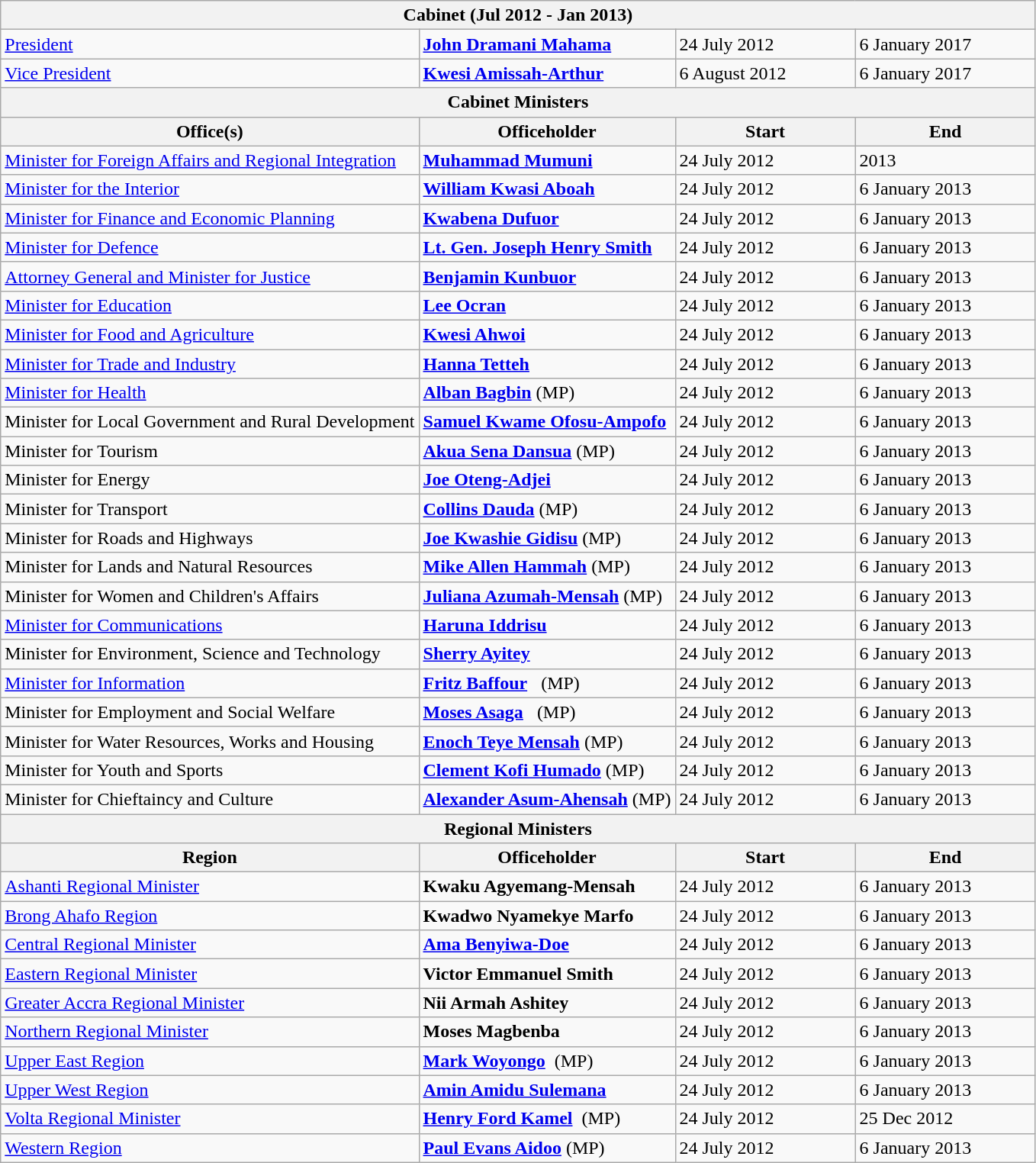<table class="wikitable">
<tr>
<th colspan=4 bgcolor=ccccff>Cabinet (Jul 2012 - Jan 2013)</th>
</tr>
<tr>
<td><a href='#'>President</a></td>
<td><strong><a href='#'>John Dramani Mahama</a></strong></td>
<td>24 July 2012</td>
<td>6 January 2017</td>
</tr>
<tr>
<td><a href='#'>Vice President</a></td>
<td><strong><a href='#'>Kwesi Amissah-Arthur</a></strong></td>
<td>6 August 2012</td>
<td>6 January 2017</td>
</tr>
<tr>
<th colspan=4 bgcolor=ccccff>Cabinet Ministers</th>
</tr>
<tr>
<th>Office(s)</th>
<th>Officeholder</th>
<th width="150">Start</th>
<th width="150">End</th>
</tr>
<tr>
<td><a href='#'>Minister for Foreign Affairs and Regional Integration</a></td>
<td><strong><a href='#'>Muhammad Mumuni</a></strong></td>
<td>24 July 2012</td>
<td>2013</td>
</tr>
<tr>
<td><a href='#'>Minister for the Interior</a></td>
<td><strong><a href='#'>William Kwasi Aboah</a></strong></td>
<td>24 July 2012</td>
<td>6 January 2013</td>
</tr>
<tr>
<td><a href='#'>Minister for Finance and Economic Planning</a></td>
<td><strong><a href='#'>Kwabena Dufuor</a></strong></td>
<td>24 July 2012</td>
<td>6 January 2013</td>
</tr>
<tr>
<td><a href='#'>Minister for Defence</a></td>
<td><strong><a href='#'>Lt. Gen. Joseph Henry Smith</a></strong></td>
<td>24 July 2012</td>
<td>6 January 2013</td>
</tr>
<tr>
<td><a href='#'>Attorney General and Minister for Justice</a></td>
<td><strong><a href='#'>Benjamin Kunbuor</a></strong></td>
<td>24 July 2012</td>
<td>6 January 2013</td>
</tr>
<tr>
<td><a href='#'>Minister for Education</a></td>
<td><strong><a href='#'>Lee Ocran</a></strong></td>
<td>24 July 2012</td>
<td>6 January 2013</td>
</tr>
<tr>
<td><a href='#'>Minister for Food and Agriculture</a></td>
<td><strong><a href='#'>Kwesi Ahwoi</a></strong></td>
<td>24 July 2012</td>
<td>6 January 2013</td>
</tr>
<tr>
<td><a href='#'>Minister for Trade and Industry</a></td>
<td><strong><a href='#'>Hanna Tetteh</a></strong></td>
<td>24 July 2012</td>
<td>6 January 2013</td>
</tr>
<tr>
<td><a href='#'>Minister for Health</a></td>
<td><strong><a href='#'>Alban Bagbin</a></strong> (MP)</td>
<td>24 July 2012</td>
<td>6 January 2013</td>
</tr>
<tr>
<td>Minister for Local Government and Rural Development</td>
<td><strong><a href='#'>Samuel Kwame Ofosu-Ampofo</a></strong></td>
<td>24 July 2012</td>
<td>6 January 2013</td>
</tr>
<tr>
<td>Minister for Tourism</td>
<td><strong><a href='#'>Akua Sena Dansua</a></strong> (MP)</td>
<td>24 July 2012</td>
<td>6 January 2013</td>
</tr>
<tr>
<td>Minister for Energy</td>
<td><strong><a href='#'>Joe Oteng-Adjei</a></strong></td>
<td>24 July 2012</td>
<td>6 January 2013</td>
</tr>
<tr>
<td>Minister for Transport</td>
<td><strong><a href='#'>Collins Dauda</a></strong> (MP)</td>
<td>24 July 2012</td>
<td>6 January 2013</td>
</tr>
<tr>
<td>Minister for Roads and Highways</td>
<td><strong><a href='#'>Joe Kwashie Gidisu</a></strong> (MP)</td>
<td>24 July 2012</td>
<td>6 January 2013</td>
</tr>
<tr>
<td>Minister for Lands and Natural Resources</td>
<td><strong><a href='#'>Mike Allen Hammah</a></strong> (MP)</td>
<td>24 July 2012</td>
<td>6 January 2013</td>
</tr>
<tr>
<td>Minister for Women and Children's Affairs</td>
<td><strong><a href='#'>Juliana Azumah-Mensah</a></strong> (MP)</td>
<td>24 July 2012</td>
<td>6 January 2013</td>
</tr>
<tr>
<td><a href='#'>Minister for Communications</a></td>
<td><strong><a href='#'>Haruna Iddrisu</a></strong></td>
<td>24 July 2012</td>
<td>6 January 2013</td>
</tr>
<tr>
<td>Minister for Environment, Science and Technology</td>
<td><strong><a href='#'>Sherry Ayitey</a></strong></td>
<td>24 July 2012</td>
<td>6 January 2013</td>
</tr>
<tr>
<td><a href='#'>Minister for Information</a></td>
<td><strong><a href='#'>Fritz Baffour</a></strong>   (MP)</td>
<td>24 July 2012</td>
<td>6 January 2013</td>
</tr>
<tr>
<td>Minister for Employment and Social Welfare</td>
<td><strong><a href='#'>Moses Asaga</a></strong>   (MP)</td>
<td>24 July 2012</td>
<td>6 January 2013</td>
</tr>
<tr>
<td>Minister for Water Resources, Works and Housing</td>
<td><strong><a href='#'>Enoch Teye Mensah</a></strong> (MP)</td>
<td>24 July 2012</td>
<td>6 January 2013</td>
</tr>
<tr>
<td>Minister for Youth and Sports</td>
<td><strong><a href='#'>Clement Kofi Humado</a></strong> (MP)</td>
<td>24 July 2012</td>
<td>6 January 2013</td>
</tr>
<tr>
<td>Minister for Chieftaincy and Culture</td>
<td><strong><a href='#'>Alexander Asum-Ahensah</a></strong> (MP)</td>
<td>24 July 2012</td>
<td>6 January 2013</td>
</tr>
<tr>
<th colspan=4 bgcolor=ccccff>Regional Ministers</th>
</tr>
<tr>
<th>Region</th>
<th>Officeholder</th>
<th>Start</th>
<th>End</th>
</tr>
<tr>
<td><a href='#'>Ashanti Regional Minister</a></td>
<td><strong>Kwaku Agyemang-Mensah</strong></td>
<td>24 July 2012</td>
<td>6 January 2013</td>
</tr>
<tr>
<td><a href='#'>Brong Ahafo Region</a></td>
<td><strong>Kwadwo Nyamekye Marfo</strong></td>
<td>24 July 2012</td>
<td>6 January 2013</td>
</tr>
<tr>
<td><a href='#'>Central Regional Minister</a></td>
<td><strong><a href='#'>Ama Benyiwa-Doe</a></strong></td>
<td>24 July 2012</td>
<td>6 January 2013</td>
</tr>
<tr>
<td><a href='#'>Eastern Regional Minister</a></td>
<td><strong>Victor Emmanuel Smith</strong></td>
<td>24 July 2012</td>
<td>6 January 2013</td>
</tr>
<tr>
<td><a href='#'>Greater Accra Regional Minister</a></td>
<td><strong>Nii Armah Ashitey</strong></td>
<td>24 July 2012</td>
<td>6 January 2013</td>
</tr>
<tr>
<td><a href='#'>Northern Regional Minister</a></td>
<td><strong>Moses Magbenba</strong></td>
<td>24 July 2012</td>
<td>6 January 2013</td>
</tr>
<tr>
<td><a href='#'>Upper East Region</a></td>
<td><strong><a href='#'>Mark Woyongo</a></strong>  (MP)</td>
<td>24 July 2012</td>
<td>6 January 2013</td>
</tr>
<tr>
<td><a href='#'>Upper West Region</a></td>
<td><strong><a href='#'>Amin Amidu Sulemana</a></strong></td>
<td>24 July 2012</td>
<td>6 January 2013</td>
</tr>
<tr>
<td><a href='#'>Volta Regional Minister</a></td>
<td><strong><a href='#'>Henry Ford Kamel</a></strong>  (MP)</td>
<td>24 July 2012</td>
<td>25 Dec 2012</td>
</tr>
<tr>
<td><a href='#'>Western Region</a></td>
<td><strong><a href='#'>Paul Evans Aidoo</a></strong> (MP)</td>
<td>24 July 2012</td>
<td>6 January 2013</td>
</tr>
</table>
